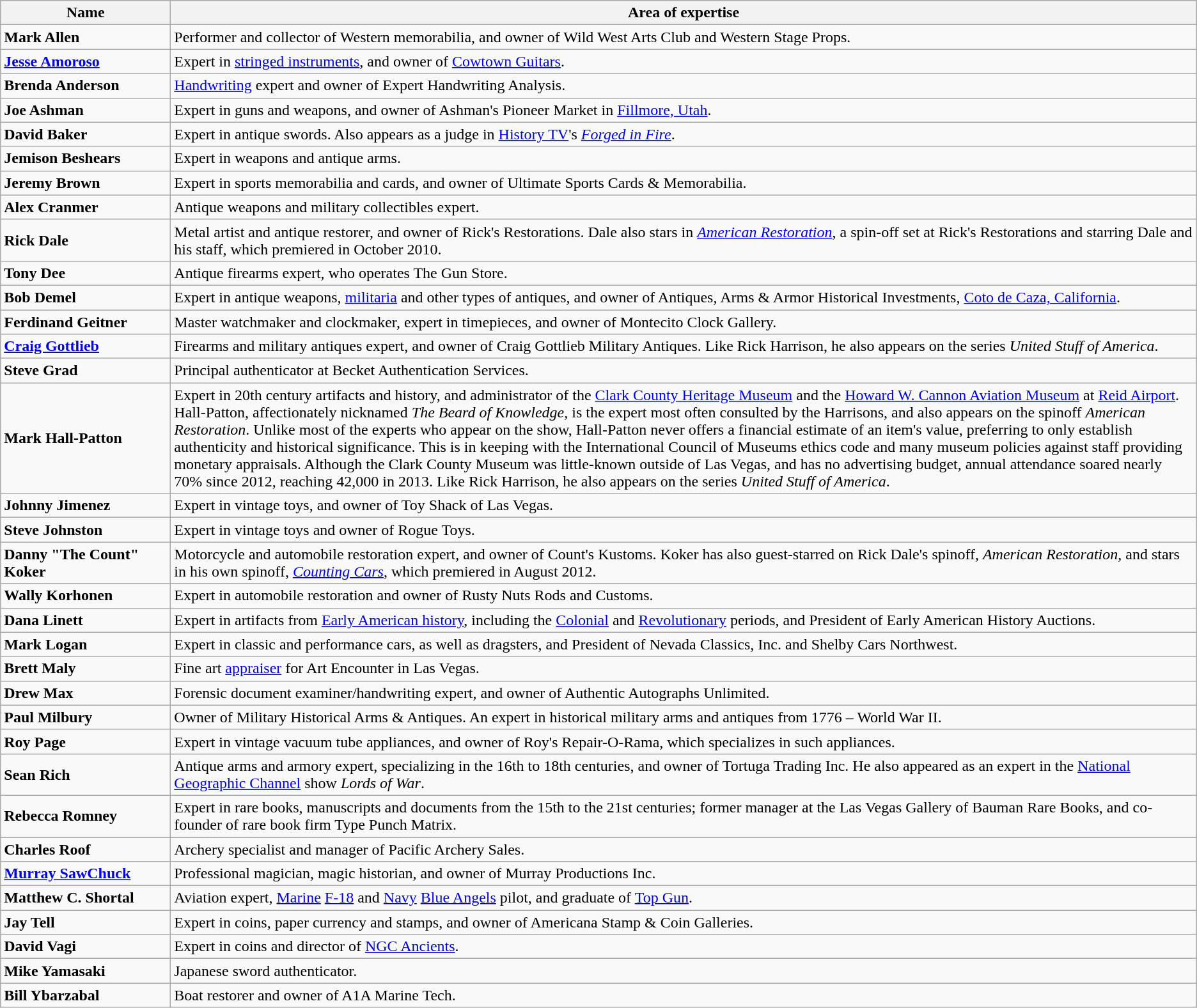<table class="wikitable sortable">
<tr>
<th width=170px>Name</th>
<th>Area of expertise</th>
</tr>
<tr>
<td data-sort-value="Allen, Mark"><strong>Mark Allen</strong></td>
<td>Performer and collector of Western memorabilia, and owner of Wild West Arts Club and Western Stage Props.</td>
</tr>
<tr>
<td data-sort-value="Amoroso, Jesse"><strong><a href='#'>Jesse Amoroso</a></strong></td>
<td>Expert in <a href='#'>stringed instruments</a>, and owner of <a href='#'>Cowtown Guitars</a>.</td>
</tr>
<tr>
<td data-sort-value="Anderson, Brenda"><strong>Brenda Anderson</strong></td>
<td><a href='#'>Handwriting</a> expert and owner of Expert Handwriting Analysis.</td>
</tr>
<tr>
<td data-sort-value="Ashman, Joe"><strong>Joe Ashman</strong></td>
<td>Expert in guns and weapons, and owner of Ashman's Pioneer Market in <a href='#'>Fillmore, Utah</a>.</td>
</tr>
<tr>
<td data-sort-value="Baker, David"><strong>David Baker</strong></td>
<td>Expert in antique swords. Also appears as a judge in <a href='#'>History TV</a>'s <em><a href='#'>Forged in Fire</a></em>.</td>
</tr>
<tr>
<td data-sort-value="Beshears, Jemison"><strong>Jemison Beshears</strong></td>
<td>Expert in weapons and antique arms.</td>
</tr>
<tr>
<td data-sort-value="Brown, Jeremy"><strong>Jeremy Brown</strong></td>
<td>Expert in sports memorabilia and cards, and owner of Ultimate Sports Cards & Memorabilia.</td>
</tr>
<tr>
<td data-sort-value="Cranmer, Alex"><strong>Alex Cranmer</strong></td>
<td>Antique weapons and military collectibles expert.</td>
</tr>
<tr>
<td data-sort-value="Dale, Rick"><strong>Rick Dale</strong></td>
<td>Metal artist and antique restorer, and owner of Rick's Restorations. Dale also stars in <em><a href='#'>American Restoration</a></em>, a spin-off set at Rick's Restorations and starring Dale and his staff, which premiered in October 2010.</td>
</tr>
<tr>
<td data-sort-value="Dee, Tony"><strong>Tony Dee</strong></td>
<td>Antique firearms expert, who operates The Gun Store.</td>
</tr>
<tr>
<td data-sort-value="Demel, Bob"><strong>Bob Demel</strong></td>
<td>Expert in antique weapons, <a href='#'>militaria</a> and other types of antiques, and owner of Antiques, Arms & Armor Historical Investments, <a href='#'>Coto de Caza, California</a>.</td>
</tr>
<tr>
<td data-sort-value="Geitner, Ferdinand"><strong>Ferdinand Geitner</strong></td>
<td>Master watchmaker and clockmaker, expert in timepieces, and owner of Montecito Clock Gallery.</td>
</tr>
<tr>
<td data-sort-value="Gottlieb, Craig"><strong><a href='#'>Craig Gottlieb</a></strong></td>
<td>Firearms and military antiques expert, and owner of Craig Gottlieb Military Antiques. Like Rick Harrison, he also appears on the series <em>United Stuff of America</em>.</td>
</tr>
<tr>
<td data-sort-vale="Grad, Steve"><strong>Steve Grad</strong></td>
<td>Principal authenticator at Becket Authentication Services.</td>
</tr>
<tr>
<td data-sort-value="Hall-Patton, Mark"><strong>Mark Hall-Patton</strong></td>
<td>Expert in 20th century artifacts and history, and administrator of the <a href='#'>Clark County Heritage Museum</a> and the <a href='#'>Howard W. Cannon Aviation Museum</a> at <a href='#'>Reid Airport</a>. Hall-Patton, affectionately nicknamed <em>The Beard of Knowledge</em>, is the expert most often consulted by the Harrisons, and also appears on the spinoff <em>American Restoration</em>. Unlike most of the experts who appear on the show, Hall-Patton never offers a financial estimate of an item's value, preferring to only establish authenticity and historical significance. This is in keeping with the International Council of Museums ethics code and many museum policies against staff providing monetary appraisals. Although the Clark County Museum was little-known outside of Las Vegas, and has no advertising budget, annual attendance soared nearly 70% since 2012, reaching 42,000 in 2013. Like Rick Harrison, he also appears on the series <em>United Stuff of America</em>.</td>
</tr>
<tr>
<td data-sort-value="Jiminez, Johnny"><strong>Johnny Jimenez</strong></td>
<td>Expert in vintage toys, and owner of Toy Shack of Las Vegas.</td>
</tr>
<tr>
<td data-sort-value="Johnston, Steve"><strong>Steve Johnston</strong></td>
<td>Expert in vintage toys and owner of Rogue Toys.</td>
</tr>
<tr>
<td data-sort-value="Koker, Danny"><strong>Danny "The Count" Koker</strong></td>
<td>Motorcycle and automobile restoration expert, and owner of Count's Kustoms. Koker has also guest-starred on Rick Dale's spinoff, <em>American Restoration</em>, and stars in his own spinoff, <em><a href='#'>Counting Cars</a></em>, which premiered in August 2012.</td>
</tr>
<tr>
<td data-sort-value="Korhonen, Wally"><strong>Wally Korhonen</strong></td>
<td>Expert in automobile restoration and owner of Rusty Nuts Rods and Customs.</td>
</tr>
<tr>
<td data-sort-value="Linett, Dana"><strong>Dana Linett</strong></td>
<td>Expert in artifacts from <a href='#'>Early American history</a>, including the <a href='#'>Colonial</a> and <a href='#'>Revolutionary</a> periods, and President of Early American History Auctions.</td>
</tr>
<tr>
<td data-sort-value="Logan, Mark"><strong>Mark Logan</strong></td>
<td>Expert in classic and performance cars, as well as dragsters, and President of Nevada Classics, Inc. and Shelby Cars Northwest.</td>
</tr>
<tr>
<td data-sort-value="Maly, Brett"><strong>Brett Maly</strong></td>
<td>Fine art <a href='#'>appraiser</a> for Art Encounter in Las Vegas.</td>
</tr>
<tr>
<td data-sort-value="Max, Drew"><strong>Drew Max</strong></td>
<td>Forensic document examiner/handwriting expert, and owner of Authentic Autographs Unlimited.</td>
</tr>
<tr>
<td data-sort-value="Milbury, Paul"><strong>Paul Milbury</strong></td>
<td>Owner of Military Historical Arms & Antiques. An expert in historical military arms and antiques from 1776 – World War II.</td>
</tr>
<tr>
<td data-sort-value="Page, Roy"><strong>Roy Page</strong></td>
<td>Expert in vintage vacuum tube appliances, and owner of Roy's Repair-O-Rama, which specializes in such appliances.</td>
</tr>
<tr>
<td data-sort-value="Rich, Sean"><strong>Sean Rich</strong></td>
<td>Antique arms and armory expert, specializing in the 16th to 18th centuries, and owner of Tortuga Trading Inc. He also appeared as an expert in the <a href='#'>National Geographic Channel</a> show <em>Lords of War</em>.</td>
</tr>
<tr>
<td data-sort-value="Romney, Rebecca"><strong>Rebecca Romney</strong></td>
<td>Expert in rare books, manuscripts and documents from the 15th to the 21st centuries; former manager at the Las Vegas Gallery of Bauman Rare Books, and co-founder of rare book firm Type Punch Matrix.</td>
</tr>
<tr>
<td data-sort-value="Roof, Charles"><strong>Charles Roof</strong></td>
<td>Archery specialist and manager of Pacific Archery Sales.</td>
</tr>
<tr>
<td data-sort-value="SawChuck, Murray"><strong><a href='#'>Murray SawChuck</a></strong></td>
<td>Professional magician, magic historian, and owner of Murray Productions Inc.</td>
</tr>
<tr>
<td data-sort-value="Shortal, Matthew C."><strong>Matthew C. Shortal</strong></td>
<td>Aviation expert, <a href='#'>Marine</a> <a href='#'>F-18</a> and <a href='#'>Navy</a> <a href='#'>Blue Angels</a> pilot, and graduate of <a href='#'>Top Gun</a>.</td>
</tr>
<tr>
<td data-sort-value="Tell, Jay"><strong>Jay Tell</strong></td>
<td>Expert in coins, paper currency and stamps, and owner of Americana Stamp & Coin Galleries.</td>
</tr>
<tr>
<td data-sort-value="Vagi, David"><strong>David Vagi</strong></td>
<td>Expert in coins and director of <a href='#'>NGC Ancients</a>.</td>
</tr>
<tr>
<td data-sort-value="Yamasaki, Mike"><strong>Mike Yamasaki</strong></td>
<td>Japanese sword authenticator.</td>
</tr>
<tr>
<td data-sort-value="Ybarzabal, Bill"><strong>Bill Ybarzabal</strong></td>
<td>Boat restorer and owner of A1A Marine Tech.</td>
</tr>
</table>
